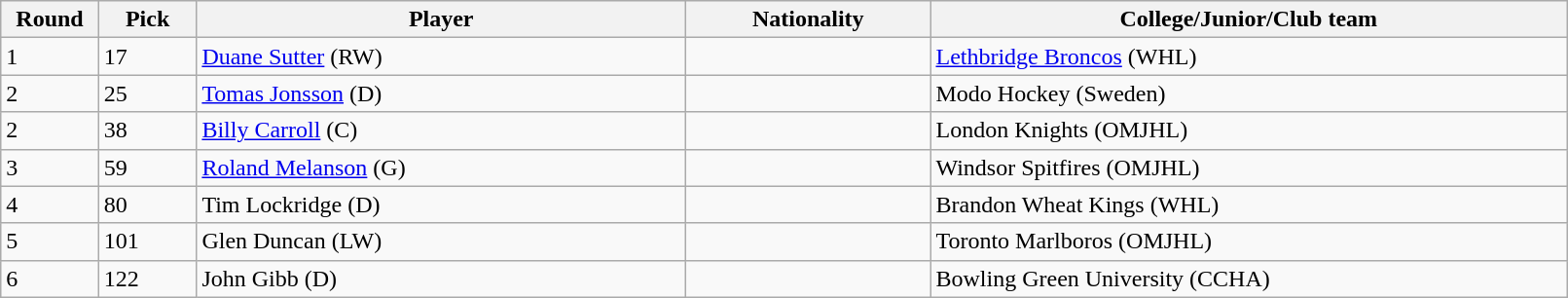<table class="wikitable">
<tr>
<th bgcolor="#DDDDFF" width="5%">Round</th>
<th bgcolor="#DDDDFF" width="5%">Pick</th>
<th bgcolor="#DDDDFF" width="25%">Player</th>
<th bgcolor="#DDDDFF" width="12.5%">Nationality</th>
<th bgcolor="#DDDDFF" width="32.5%">College/Junior/Club team</th>
</tr>
<tr>
<td>1</td>
<td>17</td>
<td><a href='#'>Duane Sutter</a> (RW)</td>
<td></td>
<td><a href='#'>Lethbridge Broncos</a> (WHL)</td>
</tr>
<tr>
<td>2</td>
<td>25</td>
<td><a href='#'>Tomas Jonsson</a> (D)</td>
<td></td>
<td>Modo Hockey (Sweden)</td>
</tr>
<tr>
<td>2</td>
<td>38</td>
<td><a href='#'>Billy Carroll</a> (C)</td>
<td></td>
<td>London Knights (OMJHL)</td>
</tr>
<tr>
<td>3</td>
<td>59</td>
<td><a href='#'>Roland Melanson</a> (G)</td>
<td></td>
<td>Windsor Spitfires (OMJHL)</td>
</tr>
<tr>
<td>4</td>
<td>80</td>
<td>Tim Lockridge (D)</td>
<td></td>
<td>Brandon Wheat Kings (WHL)</td>
</tr>
<tr>
<td>5</td>
<td>101</td>
<td>Glen Duncan (LW)</td>
<td></td>
<td>Toronto Marlboros (OMJHL)</td>
</tr>
<tr>
<td>6</td>
<td>122</td>
<td>John Gibb (D)</td>
<td></td>
<td>Bowling Green University (CCHA)</td>
</tr>
</table>
